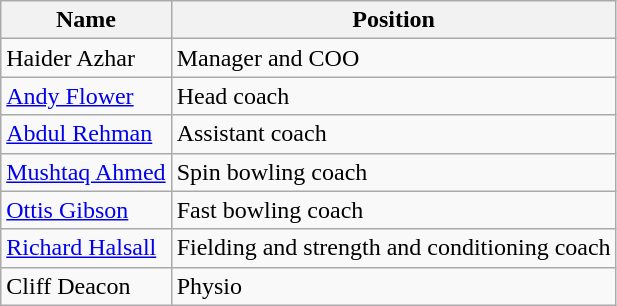<table class="wikitable">
<tr>
<th>Name</th>
<th>Position</th>
</tr>
<tr>
<td>Haider Azhar</td>
<td>Manager and COO</td>
</tr>
<tr>
<td><a href='#'>Andy Flower</a></td>
<td>Head coach</td>
</tr>
<tr>
<td><a href='#'>Abdul Rehman</a></td>
<td>Assistant coach</td>
</tr>
<tr>
<td><a href='#'>Mushtaq Ahmed</a></td>
<td>Spin bowling coach</td>
</tr>
<tr>
<td><a href='#'>Ottis Gibson</a></td>
<td>Fast bowling coach</td>
</tr>
<tr>
<td><a href='#'>Richard Halsall</a></td>
<td>Fielding and strength and conditioning coach</td>
</tr>
<tr>
<td>Cliff Deacon</td>
<td>Physio</td>
</tr>
</table>
